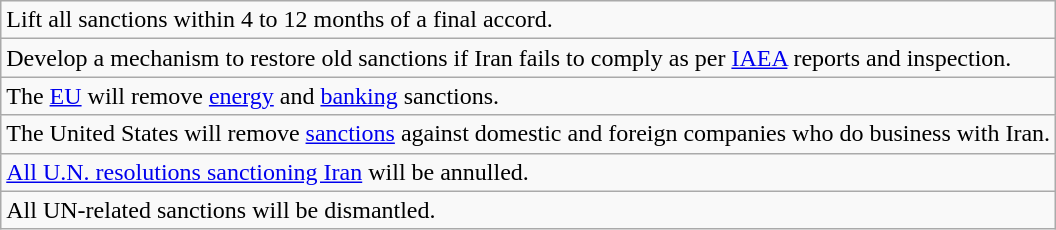<table class="wikitable">
<tr>
<td>Lift all sanctions within 4 to 12 months of a final accord.</td>
</tr>
<tr>
<td>Develop a mechanism to restore old sanctions if Iran fails to comply as per <a href='#'>IAEA</a> reports and inspection.</td>
</tr>
<tr>
<td>The <a href='#'>EU</a> will remove <a href='#'>energy</a> and <a href='#'>banking</a> sanctions.</td>
</tr>
<tr>
<td>The United States will remove <a href='#'>sanctions</a> against domestic and foreign companies who do business with Iran.</td>
</tr>
<tr>
<td><a href='#'>All U.N. resolutions sanctioning Iran</a> will be annulled.</td>
</tr>
<tr>
<td>All UN-related sanctions will be dismantled.</td>
</tr>
</table>
